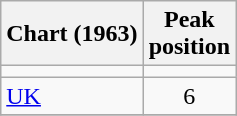<table class="wikitable">
<tr>
<th>Chart (1963)</th>
<th>Peak<br>position</th>
</tr>
<tr>
<td></td>
</tr>
<tr>
<td><a href='#'>UK</a></td>
<td style="text-align:center;">6</td>
</tr>
<tr>
</tr>
</table>
